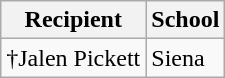<table class="wikitable" border="1">
<tr>
<th>Recipient</th>
<th>School</th>
</tr>
<tr>
<td>†Jalen Pickett</td>
<td>Siena</td>
</tr>
</table>
